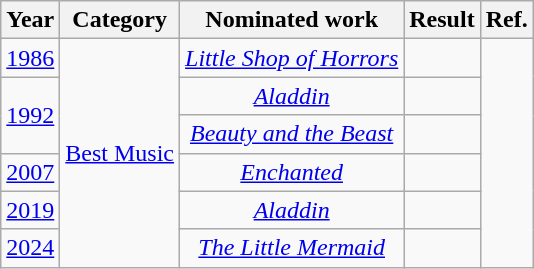<table class="wikitable plainrowheaders" style="text-align:center;">
<tr>
<th>Year</th>
<th>Category</th>
<th>Nominated work</th>
<th>Result</th>
<th>Ref.</th>
</tr>
<tr>
<td><a href='#'>1986</a></td>
<td rowspan="6"><a href='#'>Best Music</a></td>
<td><em><a href='#'>Little Shop of Horrors</a></em></td>
<td></td>
<td rowspan="6"></td>
</tr>
<tr>
<td rowspan="2"><a href='#'>1992</a></td>
<td><em><a href='#'>Aladdin</a></em></td>
<td></td>
</tr>
<tr>
<td><em><a href='#'>Beauty and the Beast</a></em></td>
<td></td>
</tr>
<tr>
<td><a href='#'>2007</a></td>
<td><em><a href='#'>Enchanted</a></em></td>
<td></td>
</tr>
<tr>
<td><a href='#'>2019</a></td>
<td><em><a href='#'>Aladdin</a></em></td>
<td></td>
</tr>
<tr>
<td><a href='#'>2024</a></td>
<td><em><a href='#'>The Little Mermaid</a></em></td>
<td></td>
</tr>
</table>
